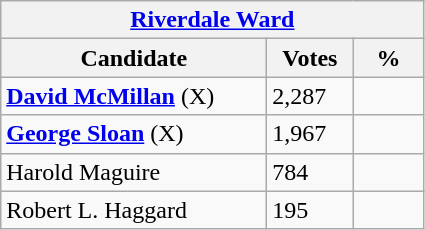<table class="wikitable">
<tr>
<th colspan="3"><a href='#'>Riverdale Ward</a></th>
</tr>
<tr>
<th style="width: 170px">Candidate</th>
<th style="width: 50px">Votes</th>
<th style="width: 40px">%</th>
</tr>
<tr>
<td><strong><a href='#'>David McMillan</a></strong> (X)</td>
<td>2,287</td>
<td></td>
</tr>
<tr>
<td><strong><a href='#'>George Sloan</a></strong> (X)</td>
<td>1,967</td>
<td></td>
</tr>
<tr>
<td>Harold Maguire</td>
<td>784</td>
<td></td>
</tr>
<tr>
<td>Robert L. Haggard</td>
<td>195</td>
<td></td>
</tr>
</table>
